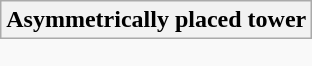<table class="wikitable collapsible collapsed" style= "border:none">
<tr>
<th scope="col">Asymmetrically placed tower</th>
</tr>
<tr>
<td style="padding:0;border:none"><br></td>
</tr>
</table>
